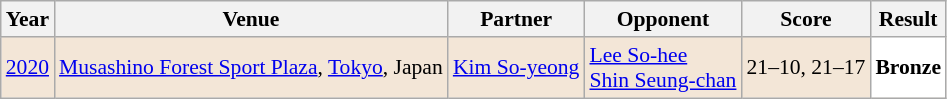<table class="sortable wikitable" style="font-size: 90%;">
<tr>
<th>Year</th>
<th>Venue</th>
<th>Partner</th>
<th>Opponent</th>
<th>Score</th>
<th>Result</th>
</tr>
<tr style="background:#F3E6D7">
<td align="center"><a href='#'>2020</a></td>
<td align="left"><a href='#'>Musashino Forest Sport Plaza</a>, <a href='#'>Tokyo</a>, Japan</td>
<td align="left"> <a href='#'>Kim So-yeong</a></td>
<td align="left"> <a href='#'>Lee So-hee</a><br> <a href='#'>Shin Seung-chan</a></td>
<td align="left">21–10, 21–17</td>
<td style="text-align:left; background:white"> <strong>Bronze</strong></td>
</tr>
</table>
